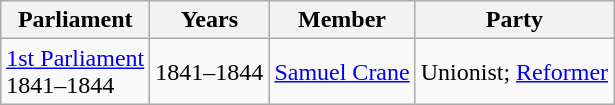<table class="wikitable">
<tr>
<th>Parliament</th>
<th>Years</th>
<th>Member</th>
<th>Party</th>
</tr>
<tr>
<td><a href='#'>1st Parliament</a><br>1841–1844</td>
<td>1841–1844</td>
<td><a href='#'>Samuel Crane</a></td>
<td>Unionist; <a href='#'>Reformer</a></td>
</tr>
</table>
